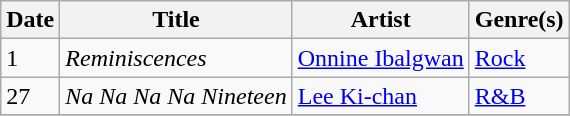<table class="wikitable" style="text-align: left;">
<tr>
<th>Date</th>
<th>Title</th>
<th>Artist</th>
<th>Genre(s)</th>
</tr>
<tr>
<td>1</td>
<td><em>Reminiscences</em></td>
<td><a href='#'>Onnine Ibalgwan</a></td>
<td><a href='#'>Rock</a></td>
</tr>
<tr>
<td>27</td>
<td><em>Na Na Na Na Nineteen</em></td>
<td><a href='#'>Lee Ki-chan</a></td>
<td><a href='#'>R&B</a></td>
</tr>
<tr>
</tr>
</table>
